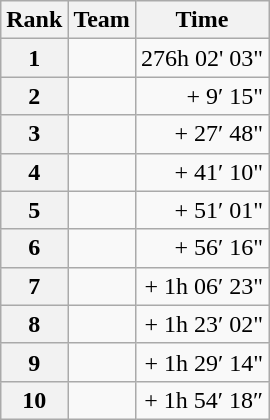<table class="wikitable">
<tr>
<th scope="col">Rank</th>
<th scope="col">Team</th>
<th scope="col">Time</th>
</tr>
<tr>
<th scope="row">1</th>
<td> </td>
<td align=right>276h 02' 03"</td>
</tr>
<tr>
<th scope="row">2</th>
<td></td>
<td style="text-align:right;">+ 9′ 15"</td>
</tr>
<tr>
<th scope="row">3</th>
<td></td>
<td style="text-align:right;">+ 27′ 48"</td>
</tr>
<tr>
<th scope="row">4</th>
<td></td>
<td style="text-align:right;">+ 41′ 10"</td>
</tr>
<tr>
<th scope="row">5</th>
<td></td>
<td style="text-align:right;">+ 51′ 01"</td>
</tr>
<tr>
<th scope="row">6</th>
<td></td>
<td style="text-align:right;">+ 56′ 16"</td>
</tr>
<tr>
<th scope="row">7</th>
<td></td>
<td style="text-align:right;">+ 1h 06′ 23"</td>
</tr>
<tr>
<th scope="row">8</th>
<td></td>
<td style="text-align:right;">+ 1h 23′ 02"</td>
</tr>
<tr>
<th scope="row">9</th>
<td></td>
<td style="text-align:right;">+ 1h 29′ 14"</td>
</tr>
<tr>
<th scope="row">10</th>
<td></td>
<td style="text-align:right;">+ 1h 54′ 18″</td>
</tr>
</table>
